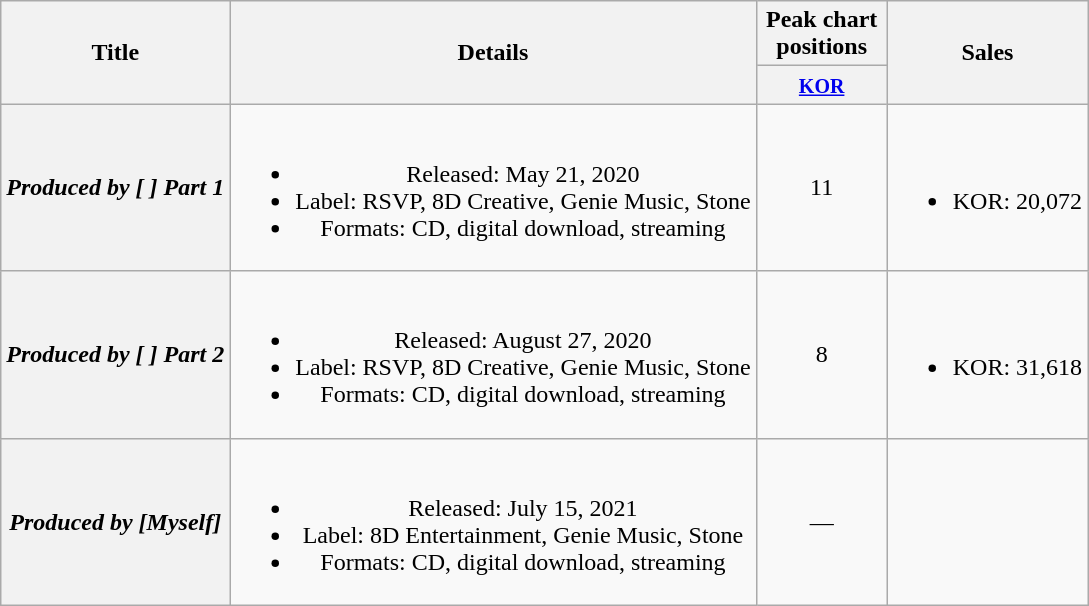<table class="wikitable plainrowheaders" style="text-align:center;">
<tr>
<th scope="col" rowspan="2">Title</th>
<th scope="col" rowspan="2">Details</th>
<th scope="col" colspan="1" style="width:5em;">Peak chart positions</th>
<th scope="col" rowspan="2">Sales</th>
</tr>
<tr>
<th><small><a href='#'>KOR</a></small><br></th>
</tr>
<tr>
<th scope="row"><em>Produced by [ ] Part 1</em></th>
<td><br><ul><li>Released: May 21, 2020</li><li>Label: RSVP, 8D Creative, Genie Music, Stone</li><li>Formats: CD, digital download, streaming</li></ul></td>
<td>11</td>
<td><br><ul><li>KOR: 20,072</li></ul></td>
</tr>
<tr>
<th scope="row"><em>Produced by [ ] Part 2</em></th>
<td><br><ul><li>Released: August 27, 2020</li><li>Label: RSVP, 8D Creative, Genie Music, Stone</li><li>Formats: CD, digital download, streaming</li></ul></td>
<td>8</td>
<td><br><ul><li>KOR: 31,618</li></ul></td>
</tr>
<tr>
<th scope="row"><em>Produced by [Myself]</em></th>
<td><br><ul><li>Released: July 15, 2021</li><li>Label: 8D Entertainment, Genie Music, Stone</li><li>Formats: CD, digital download, streaming</li></ul></td>
<td>—</td>
<td></td>
</tr>
</table>
